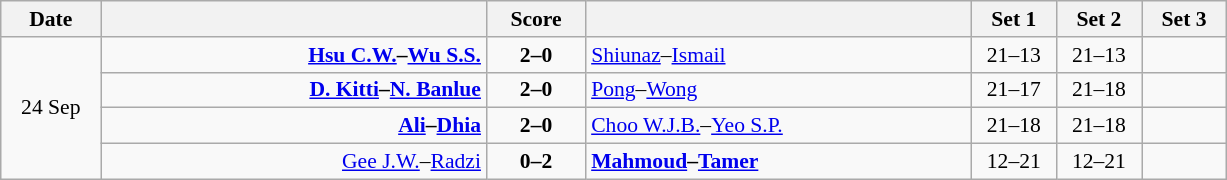<table class="wikitable" style="text-align: center; font-size:90% ">
<tr>
<th width="60">Date</th>
<th align="right" width="250"></th>
<th width="60">Score</th>
<th align="left" width="250"></th>
<th width="50">Set 1</th>
<th width="50">Set 2</th>
<th width="50">Set 3</th>
</tr>
<tr>
<td rowspan=4>24 Sep</td>
<td align=right><strong><a href='#'>Hsu C.W.</a>–<a href='#'>Wu S.S.</a> </strong></td>
<td align=center><strong>2–0</strong></td>
<td align=left> <a href='#'>Shiunaz</a>–<a href='#'>Ismail</a></td>
<td>21–13</td>
<td>21–13</td>
<td></td>
</tr>
<tr>
<td align=right><strong><a href='#'>D. Kitti</a>–<a href='#'>N. Banlue</a> </strong></td>
<td align=center><strong>2–0</strong></td>
<td align=left> <a href='#'>Pong</a>–<a href='#'>Wong</a></td>
<td>21–17</td>
<td>21–18</td>
<td></td>
</tr>
<tr>
<td align=right><strong><a href='#'>Ali</a>–<a href='#'>Dhia</a> </strong></td>
<td align=center><strong>2–0</strong></td>
<td align=left> <a href='#'>Choo W.J.B.</a>–<a href='#'>Yeo S.P.</a></td>
<td>21–18</td>
<td>21–18</td>
<td></td>
</tr>
<tr>
<td align=right><a href='#'>Gee J.W.</a>–<a href='#'>Radzi</a> </td>
<td align=center><strong>0–2</strong></td>
<td align=left><strong> <a href='#'>Mahmoud</a>–<a href='#'>Tamer</a></strong></td>
<td>12–21</td>
<td>12–21</td>
<td></td>
</tr>
</table>
